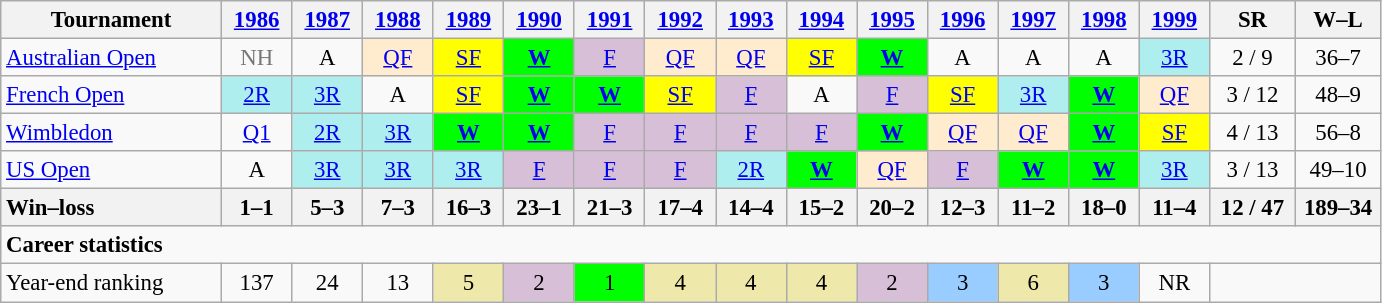<table class=wikitable style=text-align:center;font-size:95%>
<tr>
<th width=140>Tournament</th>
<th width=40><a href='#'>1986</a></th>
<th width=40><a href='#'>1987</a></th>
<th width=40><a href='#'>1988</a></th>
<th width=40><a href='#'>1989</a></th>
<th width=40><a href='#'>1990</a></th>
<th width=40><a href='#'>1991</a></th>
<th width=40><a href='#'>1992</a></th>
<th width=40><a href='#'>1993</a></th>
<th width=40><a href='#'>1994</a></th>
<th width=40><a href='#'>1995</a></th>
<th width=40><a href='#'>1996</a></th>
<th width=40><a href='#'>1997</a></th>
<th width=40><a href='#'>1998</a></th>
<th width=40><a href='#'>1999</a></th>
<th width=50>SR</th>
<th width=50>W–L</th>
</tr>
<tr>
<td align=left><a href='#'>Australian Open</a></td>
<td style=color:#767676>NH</td>
<td>A</td>
<td bgcolor=ffebcd><a href='#'>QF</a></td>
<td bgcolor=yellow><a href='#'>SF</a></td>
<td bgcolor=lime><strong><a href='#'>W</a></strong></td>
<td bgcolor=thistle><a href='#'>F</a></td>
<td bgcolor=ffebcd><a href='#'>QF</a></td>
<td bgcolor=ffebcd><a href='#'>QF</a></td>
<td bgcolor=yellow><a href='#'>SF</a></td>
<td bgcolor=lime><strong><a href='#'>W</a></strong></td>
<td>A</td>
<td>A</td>
<td>A</td>
<td bgcolor=afeeee><a href='#'>3R</a></td>
<td>2 / 9</td>
<td>36–7</td>
</tr>
<tr>
<td align=left><a href='#'>French Open</a></td>
<td bgcolor=afeeee><a href='#'>2R</a></td>
<td bgcolor=afeeee><a href='#'>3R</a></td>
<td>A</td>
<td bgcolor=yellow><a href='#'>SF</a></td>
<td bgcolor=lime><strong><a href='#'>W</a></strong></td>
<td bgcolor=lime><strong><a href='#'>W</a></strong></td>
<td bgcolor=yellow><a href='#'>SF</a></td>
<td bgcolor=thistle><a href='#'>F</a></td>
<td>A</td>
<td bgcolor=thistle><a href='#'>F</a></td>
<td bgcolor=yellow><a href='#'>SF</a></td>
<td bgcolor=afeeee><a href='#'>3R</a></td>
<td bgcolor=lime><strong><a href='#'>W</a></strong></td>
<td bgcolor=ffebcd><a href='#'>QF</a></td>
<td>3 / 12</td>
<td>48–9</td>
</tr>
<tr>
<td align=left><a href='#'>Wimbledon</a></td>
<td><a href='#'>Q1</a></td>
<td bgcolor=afeeee><a href='#'>2R</a></td>
<td bgcolor=afeeee><a href='#'>3R</a></td>
<td bgcolor=lime><strong><a href='#'>W</a></strong></td>
<td bgcolor=lime><strong><a href='#'>W</a></strong></td>
<td bgcolor=thistle><a href='#'>F</a></td>
<td bgcolor=thistle><a href='#'>F</a></td>
<td bgcolor=thistle><a href='#'>F</a></td>
<td bgcolor=thistle><a href='#'>F</a></td>
<td bgcolor=lime><strong><a href='#'>W</a></strong></td>
<td bgcolor=ffebcd><a href='#'>QF</a></td>
<td bgcolor=ffebcd><a href='#'>QF</a></td>
<td bgcolor=lime><strong><a href='#'>W</a></strong></td>
<td bgcolor=yellow><a href='#'>SF</a></td>
<td>4 / 13</td>
<td>56–8</td>
</tr>
<tr>
<td align=left><a href='#'>US Open</a></td>
<td>A</td>
<td bgcolor=afeeee><a href='#'>3R</a></td>
<td bgcolor=afeeee><a href='#'>3R</a></td>
<td bgcolor=afeeee><a href='#'>3R</a></td>
<td bgcolor=thistle><a href='#'>F</a></td>
<td bgcolor=thistle><a href='#'>F</a></td>
<td bgcolor=thistle><a href='#'>F</a></td>
<td bgcolor=afeeee><a href='#'>2R</a></td>
<td bgcolor=lime><strong><a href='#'>W</a></strong></td>
<td bgcolor=ffebcd><a href='#'>QF</a></td>
<td bgcolor=thistle><a href='#'>F</a></td>
<td bgcolor=lime><strong><a href='#'>W</a></strong></td>
<td bgcolor=lime><strong><a href='#'>W</a></strong></td>
<td bgcolor=afeeee><a href='#'>3R</a></td>
<td>3 / 13</td>
<td>49–10</td>
</tr>
<tr>
<th style="text-align:left;">Win–loss</th>
<th>1–1</th>
<th>5–3</th>
<th>7–3</th>
<th>16–3</th>
<th>23–1</th>
<th>21–3</th>
<th>17–4</th>
<th>14–4</th>
<th>15–2</th>
<th>20–2</th>
<th>12–3</th>
<th>11–2</th>
<th>18–0</th>
<th>11–4</th>
<th>12 / 47</th>
<th>189–34</th>
</tr>
<tr>
<td colspan=30 align=left><strong>Career statistics</strong></td>
</tr>
<tr>
<td align=left>Year-end ranking</td>
<td>137</td>
<td>24</td>
<td>13</td>
<td bgcolor=EEE8AA>5</td>
<td bgcolor=D8BFD8>2</td>
<td bgcolor=00ff00>1</td>
<td bgcolor=EEE8AA>4</td>
<td bgcolor=EEE8AA>4</td>
<td bgcolor=EEE8AA>4</td>
<td bgcolor=D8BFD8>2</td>
<td bgcolor=99ccff>3</td>
<td bgcolor=EEE8AA>6</td>
<td bgcolor=99ccff>3</td>
<td>NR</td>
<td colspan=2></td>
</tr>
</table>
